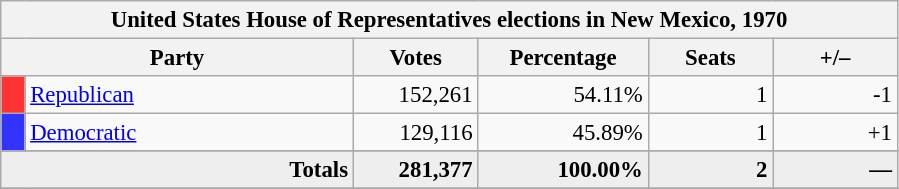<table class="wikitable" style="font-size: 95%;">
<tr>
<th colspan="6">United States House of Representatives elections in New Mexico, 1970</th>
</tr>
<tr>
<th colspan=2 style="width: 15em">Party</th>
<th style="width: 5em">Votes</th>
<th style="width: 7em">Percentage</th>
<th style="width: 5em">Seats</th>
<th style="width: 5em">+/–</th>
</tr>
<tr>
<th style="background-color:#FF3333; width: 3px"></th>
<td style="width: 130px"><a href='#'>Republican</a></td>
<td align="right">152,261</td>
<td align="right">54.11%</td>
<td align="right">1</td>
<td align="right">-1</td>
</tr>
<tr>
<th style="background-color:#3333FF; width: 3px"></th>
<td style="width: 130px"><a href='#'>Democratic</a></td>
<td align="right">129,116</td>
<td align="right">45.89%</td>
<td align="right">1</td>
<td align="right">+1</td>
</tr>
<tr>
</tr>
<tr bgcolor="#EEEEEE">
<td colspan="2" align="right"><strong>Totals</strong></td>
<td align="right"><strong>281,377</strong></td>
<td align="right"><strong>100.00%</strong></td>
<td align="right"><strong>2</strong></td>
<td align="right"><strong>—</strong></td>
</tr>
<tr bgcolor="#EEEEEE">
</tr>
</table>
